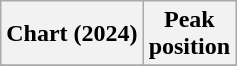<table class="wikitable sortable">
<tr>
<th align="left">Chart (2024)</th>
<th align="center">Peak<br>position</th>
</tr>
<tr>
</tr>
</table>
